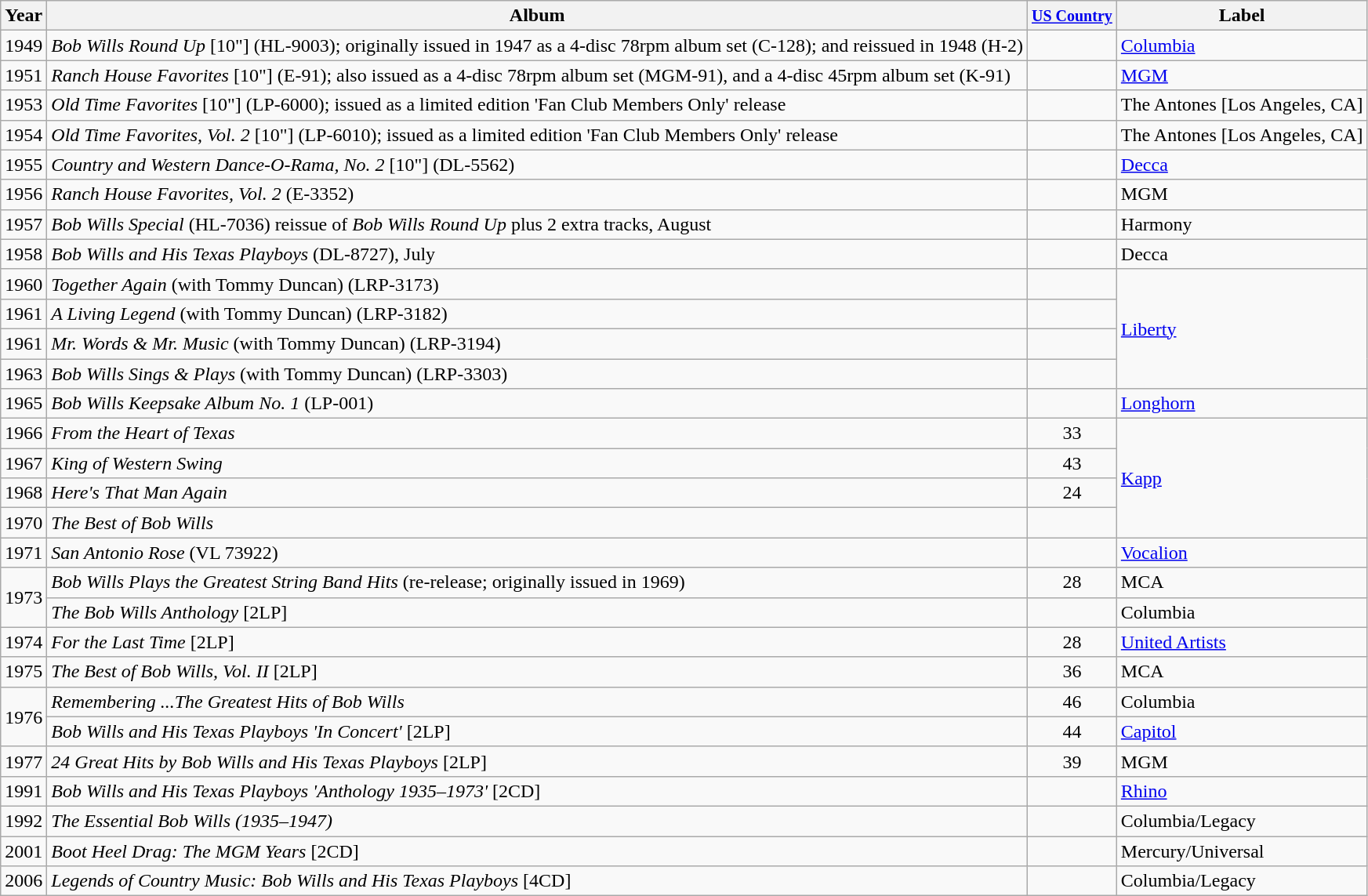<table class="wikitable">
<tr>
<th>Year</th>
<th>Album</th>
<th><small><a href='#'>US Country</a></small></th>
<th>Label</th>
</tr>
<tr>
<td>1949</td>
<td><em>Bob Wills Round Up</em> [10"] (HL-9003); originally issued in 1947 as a 4-disc 78rpm album set (C-128); and reissued in 1948 (H-2)</td>
<td></td>
<td><a href='#'>Columbia</a></td>
</tr>
<tr>
<td>1951</td>
<td><em>Ranch House Favorites</em> [10"] (E-91); also issued as a 4-disc 78rpm album set (MGM-91), and a 4-disc 45rpm album set (K-91)</td>
<td></td>
<td><a href='#'>MGM</a></td>
</tr>
<tr>
<td>1953</td>
<td><em>Old Time Favorites</em> [10"] (LP-6000); issued as a limited edition 'Fan Club Members Only' release</td>
<td></td>
<td>The Antones [Los Angeles, CA]</td>
</tr>
<tr>
<td>1954</td>
<td><em>Old Time Favorites, Vol. 2</em> [10"] (LP-6010); issued as a limited edition 'Fan Club Members Only' release</td>
<td></td>
<td>The Antones [Los Angeles, CA]</td>
</tr>
<tr>
<td>1955</td>
<td><em>Country and Western Dance-O-Rama, No. 2</em> [10"] (DL-5562)</td>
<td></td>
<td><a href='#'>Decca</a></td>
</tr>
<tr>
<td>1956</td>
<td><em>Ranch House Favorites, Vol. 2</em> (E-3352)</td>
<td></td>
<td>MGM</td>
</tr>
<tr>
<td>1957</td>
<td><em>Bob Wills Special</em> (HL-7036) reissue of <em>Bob Wills Round Up</em> plus 2 extra tracks, August</td>
<td></td>
<td>Harmony</td>
</tr>
<tr>
<td>1958</td>
<td><em>Bob Wills and His Texas Playboys</em> (DL-8727), July</td>
<td></td>
<td>Decca</td>
</tr>
<tr>
<td>1960</td>
<td><em>Together Again</em> (with Tommy Duncan) (LRP-3173)</td>
<td style="text-align:center;"></td>
<td rowspan="4"><a href='#'>Liberty</a></td>
</tr>
<tr>
<td>1961</td>
<td><em>A Living Legend</em> (with Tommy Duncan) (LRP-3182)</td>
<td style="text-align:center;"></td>
</tr>
<tr>
<td>1961</td>
<td><em>Mr. Words & Mr. Music</em> (with Tommy Duncan) (LRP-3194)</td>
<td style="text-align:center;"></td>
</tr>
<tr>
<td>1963</td>
<td><em>Bob Wills Sings & Plays</em> (with Tommy Duncan) (LRP-3303)</td>
<td style="text-align:center;"></td>
</tr>
<tr>
<td>1965</td>
<td><em>Bob Wills Keepsake Album No. 1</em> (LP-001)</td>
<td style="text-align:center;"></td>
<td><a href='#'>Longhorn</a></td>
</tr>
<tr>
<td>1966</td>
<td><em>From the Heart of Texas</em></td>
<td style="text-align:center;">33</td>
<td rowspan="4"><a href='#'>Kapp</a></td>
</tr>
<tr>
<td>1967</td>
<td><em>King of Western Swing</em></td>
<td style="text-align:center;">43</td>
</tr>
<tr>
<td>1968</td>
<td><em>Here's That Man Again</em></td>
<td style="text-align:center;">24</td>
</tr>
<tr>
<td>1970</td>
<td><em>The Best of Bob Wills</em></td>
<td style="text-align:center;"></td>
</tr>
<tr>
<td>1971</td>
<td><em>San Antonio Rose</em> (VL 73922)</td>
<td style="text-align:center;"></td>
<td><a href='#'>Vocalion</a></td>
</tr>
<tr>
<td rowspan="2">1973</td>
<td><em>Bob Wills Plays the Greatest String Band Hits</em> (re-release; originally issued in 1969)</td>
<td style="text-align:center;">28</td>
<td>MCA</td>
</tr>
<tr>
<td><em>The Bob Wills Anthology</em> [2LP]</td>
<td style="text-align:center;"></td>
<td>Columbia</td>
</tr>
<tr>
<td>1974</td>
<td><em>For the Last Time</em> [2LP]</td>
<td style="text-align:center;">28</td>
<td><a href='#'>United Artists</a></td>
</tr>
<tr>
<td>1975</td>
<td><em>The Best of Bob Wills, Vol. II</em> [2LP]</td>
<td style="text-align:center;">36</td>
<td>MCA</td>
</tr>
<tr>
<td rowspan="2">1976</td>
<td><em>Remembering ...The Greatest Hits of Bob Wills</em></td>
<td style="text-align:center;">46</td>
<td>Columbia</td>
</tr>
<tr>
<td><em>Bob Wills and His Texas Playboys 'In Concert' </em> [2LP]</td>
<td style="text-align:center;">44</td>
<td><a href='#'>Capitol</a></td>
</tr>
<tr>
<td>1977</td>
<td><em>24 Great Hits by Bob Wills and His Texas Playboys</em> [2LP]</td>
<td style="text-align:center;">39</td>
<td>MGM</td>
</tr>
<tr>
<td>1991</td>
<td><em>Bob Wills and His Texas Playboys 'Anthology 1935–1973' </em> [2CD]</td>
<td></td>
<td><a href='#'>Rhino</a></td>
</tr>
<tr>
<td>1992</td>
<td><em>The Essential Bob Wills (1935–1947)</em></td>
<td></td>
<td>Columbia/Legacy</td>
</tr>
<tr>
<td>2001</td>
<td><em>Boot Heel Drag: The MGM Years</em> [2CD]</td>
<td></td>
<td>Mercury/Universal</td>
</tr>
<tr>
<td>2006</td>
<td><em>Legends of Country Music: Bob Wills and His Texas Playboys</em> [4CD]</td>
<td></td>
<td>Columbia/Legacy</td>
</tr>
</table>
